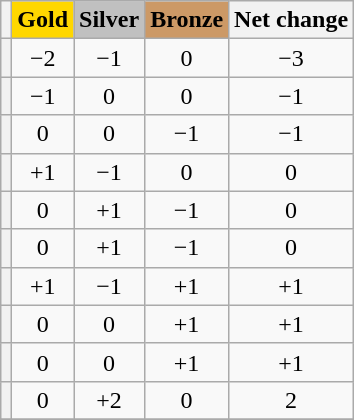<table class="wikitable plainrowheaders sortable" style="text-align:center">
<tr>
<th scope="col"></th>
<th scope="col" style="background-color:gold">Gold</th>
<th scope="col" style="background-color:silver">Silver</th>
<th scope="col" style="background-color:#c96">Bronze</th>
<th scope="col">Net change</th>
</tr>
<tr>
<th scope="row" style="text-align:left"></th>
<td>−2</td>
<td>−1</td>
<td>0</td>
<td>−3</td>
</tr>
<tr>
<th scope="row" style="text-align:left"></th>
<td>−1</td>
<td>0</td>
<td>0</td>
<td>−1</td>
</tr>
<tr>
<th scope="row" style="text-align:left"></th>
<td>0</td>
<td>0</td>
<td>−1</td>
<td>−1</td>
</tr>
<tr>
<th scope="row" style="text-align:left"></th>
<td>+1</td>
<td>−1</td>
<td>0</td>
<td>0</td>
</tr>
<tr>
<th scope="row" style="text-align:left"></th>
<td>0</td>
<td>+1</td>
<td>−1</td>
<td>0</td>
</tr>
<tr>
<th scope="row" style="text-align:left"></th>
<td>0</td>
<td>+1</td>
<td>−1</td>
<td>0</td>
</tr>
<tr>
<th scope="row" style="text-align:left"></th>
<td>+1</td>
<td>−1</td>
<td>+1</td>
<td>+1</td>
</tr>
<tr>
<th scope="row" style="text-align:left"></th>
<td>0</td>
<td>0</td>
<td>+1</td>
<td>+1</td>
</tr>
<tr>
<th scope="row" style="text-align:left"></th>
<td>0</td>
<td>0</td>
<td>+1</td>
<td>+1</td>
</tr>
<tr>
<th scope="row" style="text-align:left"></th>
<td>0</td>
<td>+2</td>
<td>0</td>
<td>2</td>
</tr>
<tr>
</tr>
</table>
